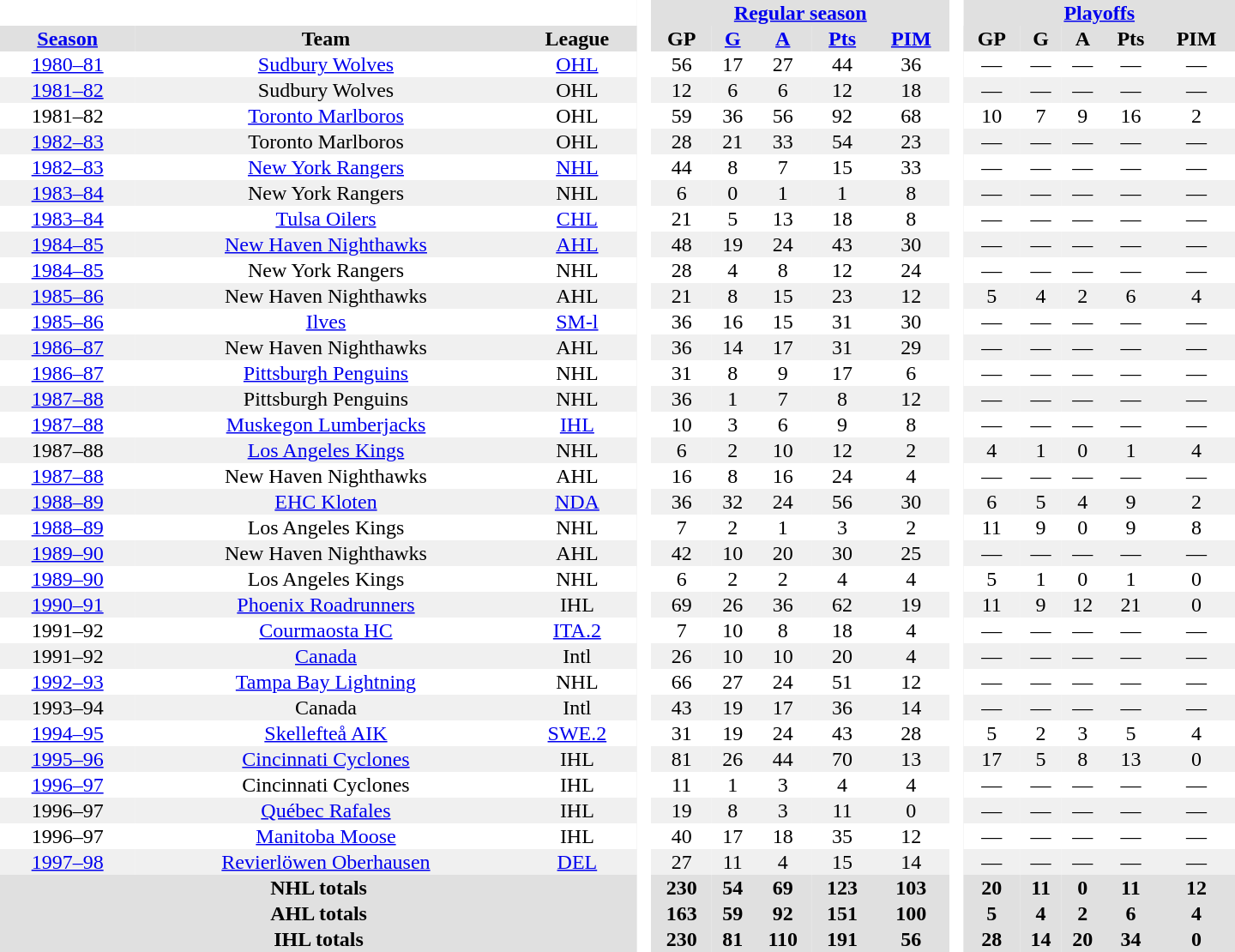<table border="0" cellpadding="1" cellspacing="0" style="text-align:center; width:60em">
<tr bgcolor="#e0e0e0">
<th colspan="3" bgcolor="#ffffff"> </th>
<th rowspan="99" bgcolor="#ffffff"> </th>
<th colspan="5"><a href='#'>Regular season</a></th>
<th rowspan="99" bgcolor="#ffffff"> </th>
<th colspan="5"><a href='#'>Playoffs</a></th>
</tr>
<tr bgcolor="#e0e0e0">
<th><a href='#'>Season</a></th>
<th>Team</th>
<th>League</th>
<th>GP</th>
<th><a href='#'>G</a></th>
<th><a href='#'>A</a></th>
<th><a href='#'>Pts</a></th>
<th><a href='#'>PIM</a></th>
<th>GP</th>
<th>G</th>
<th>A</th>
<th>Pts</th>
<th>PIM</th>
</tr>
<tr>
<td><a href='#'>1980–81</a></td>
<td><a href='#'>Sudbury Wolves</a></td>
<td><a href='#'>OHL</a></td>
<td>56</td>
<td>17</td>
<td>27</td>
<td>44</td>
<td>36</td>
<td>—</td>
<td>—</td>
<td>—</td>
<td>—</td>
<td>—</td>
</tr>
<tr bgcolor="#f0f0f0">
<td><a href='#'>1981–82</a></td>
<td>Sudbury Wolves</td>
<td>OHL</td>
<td>12</td>
<td>6</td>
<td>6</td>
<td>12</td>
<td>18</td>
<td>—</td>
<td>—</td>
<td>—</td>
<td>—</td>
<td>—</td>
</tr>
<tr>
<td>1981–82</td>
<td><a href='#'>Toronto Marlboros</a></td>
<td>OHL</td>
<td>59</td>
<td>36</td>
<td>56</td>
<td>92</td>
<td>68</td>
<td>10</td>
<td>7</td>
<td>9</td>
<td>16</td>
<td>2</td>
</tr>
<tr bgcolor="#f0f0f0">
<td><a href='#'>1982–83</a></td>
<td>Toronto Marlboros</td>
<td>OHL</td>
<td>28</td>
<td>21</td>
<td>33</td>
<td>54</td>
<td>23</td>
<td>—</td>
<td>—</td>
<td>—</td>
<td>—</td>
<td>—</td>
</tr>
<tr>
<td><a href='#'>1982–83</a></td>
<td><a href='#'>New York Rangers</a></td>
<td><a href='#'>NHL</a></td>
<td>44</td>
<td>8</td>
<td>7</td>
<td>15</td>
<td>33</td>
<td>—</td>
<td>—</td>
<td>—</td>
<td>—</td>
<td>—</td>
</tr>
<tr bgcolor="#f0f0f0">
<td><a href='#'>1983–84</a></td>
<td>New York Rangers</td>
<td>NHL</td>
<td>6</td>
<td>0</td>
<td>1</td>
<td>1</td>
<td>8</td>
<td>—</td>
<td>—</td>
<td>—</td>
<td>—</td>
<td>—</td>
</tr>
<tr>
<td><a href='#'>1983–84</a></td>
<td><a href='#'>Tulsa Oilers</a></td>
<td><a href='#'>CHL</a></td>
<td>21</td>
<td>5</td>
<td>13</td>
<td>18</td>
<td>8</td>
<td>—</td>
<td>—</td>
<td>—</td>
<td>—</td>
<td>—</td>
</tr>
<tr bgcolor="#f0f0f0">
<td><a href='#'>1984–85</a></td>
<td><a href='#'>New Haven Nighthawks</a></td>
<td><a href='#'>AHL</a></td>
<td>48</td>
<td>19</td>
<td>24</td>
<td>43</td>
<td>30</td>
<td>—</td>
<td>—</td>
<td>—</td>
<td>—</td>
<td>—</td>
</tr>
<tr>
<td><a href='#'>1984–85</a></td>
<td>New York Rangers</td>
<td>NHL</td>
<td>28</td>
<td>4</td>
<td>8</td>
<td>12</td>
<td>24</td>
<td>—</td>
<td>—</td>
<td>—</td>
<td>—</td>
<td>—</td>
</tr>
<tr bgcolor="#f0f0f0">
<td><a href='#'>1985–86</a></td>
<td>New Haven Nighthawks</td>
<td>AHL</td>
<td>21</td>
<td>8</td>
<td>15</td>
<td>23</td>
<td>12</td>
<td>5</td>
<td>4</td>
<td>2</td>
<td>6</td>
<td>4</td>
</tr>
<tr>
<td><a href='#'>1985–86</a></td>
<td><a href='#'>Ilves</a></td>
<td><a href='#'>SM-l</a></td>
<td>36</td>
<td>16</td>
<td>15</td>
<td>31</td>
<td>30</td>
<td>—</td>
<td>—</td>
<td>—</td>
<td>—</td>
<td>—</td>
</tr>
<tr bgcolor="#f0f0f0">
<td><a href='#'>1986–87</a></td>
<td>New Haven Nighthawks</td>
<td>AHL</td>
<td>36</td>
<td>14</td>
<td>17</td>
<td>31</td>
<td>29</td>
<td>—</td>
<td>—</td>
<td>—</td>
<td>—</td>
<td>—</td>
</tr>
<tr>
<td><a href='#'>1986–87</a></td>
<td><a href='#'>Pittsburgh Penguins</a></td>
<td>NHL</td>
<td>31</td>
<td>8</td>
<td>9</td>
<td>17</td>
<td>6</td>
<td>—</td>
<td>—</td>
<td>—</td>
<td>—</td>
<td>—</td>
</tr>
<tr bgcolor="#f0f0f0">
<td><a href='#'>1987–88</a></td>
<td>Pittsburgh Penguins</td>
<td>NHL</td>
<td>36</td>
<td>1</td>
<td>7</td>
<td>8</td>
<td>12</td>
<td>—</td>
<td>—</td>
<td>—</td>
<td>—</td>
<td>—</td>
</tr>
<tr>
<td><a href='#'>1987–88</a></td>
<td><a href='#'>Muskegon Lumberjacks</a></td>
<td><a href='#'>IHL</a></td>
<td>10</td>
<td>3</td>
<td>6</td>
<td>9</td>
<td>8</td>
<td>—</td>
<td>—</td>
<td>—</td>
<td>—</td>
<td>—</td>
</tr>
<tr bgcolor="#f0f0f0">
<td>1987–88</td>
<td><a href='#'>Los Angeles Kings</a></td>
<td>NHL</td>
<td>6</td>
<td>2</td>
<td>10</td>
<td>12</td>
<td>2</td>
<td>4</td>
<td>1</td>
<td>0</td>
<td>1</td>
<td>4</td>
</tr>
<tr>
<td><a href='#'>1987–88</a></td>
<td>New Haven Nighthawks</td>
<td>AHL</td>
<td>16</td>
<td>8</td>
<td>16</td>
<td>24</td>
<td>4</td>
<td>—</td>
<td>—</td>
<td>—</td>
<td>—</td>
<td>—</td>
</tr>
<tr bgcolor="#f0f0f0">
<td><a href='#'>1988–89</a></td>
<td><a href='#'>EHC Kloten</a></td>
<td><a href='#'>NDA</a></td>
<td>36</td>
<td>32</td>
<td>24</td>
<td>56</td>
<td>30</td>
<td>6</td>
<td>5</td>
<td>4</td>
<td>9</td>
<td>2</td>
</tr>
<tr>
<td><a href='#'>1988–89</a></td>
<td>Los Angeles Kings</td>
<td>NHL</td>
<td>7</td>
<td>2</td>
<td>1</td>
<td>3</td>
<td>2</td>
<td>11</td>
<td>9</td>
<td>0</td>
<td>9</td>
<td>8</td>
</tr>
<tr bgcolor="#f0f0f0">
<td><a href='#'>1989–90</a></td>
<td>New Haven Nighthawks</td>
<td>AHL</td>
<td>42</td>
<td>10</td>
<td>20</td>
<td>30</td>
<td>25</td>
<td>—</td>
<td>—</td>
<td>—</td>
<td>—</td>
<td>—</td>
</tr>
<tr>
<td><a href='#'>1989–90</a></td>
<td>Los Angeles Kings</td>
<td>NHL</td>
<td>6</td>
<td>2</td>
<td>2</td>
<td>4</td>
<td>4</td>
<td>5</td>
<td>1</td>
<td>0</td>
<td>1</td>
<td>0</td>
</tr>
<tr bgcolor="#f0f0f0">
<td><a href='#'>1990–91</a></td>
<td><a href='#'>Phoenix Roadrunners</a></td>
<td>IHL</td>
<td>69</td>
<td>26</td>
<td>36</td>
<td>62</td>
<td>19</td>
<td>11</td>
<td>9</td>
<td>12</td>
<td>21</td>
<td>0</td>
</tr>
<tr>
<td>1991–92</td>
<td><a href='#'>Courmaosta HC</a></td>
<td><a href='#'>ITA.2</a></td>
<td>7</td>
<td>10</td>
<td>8</td>
<td>18</td>
<td>4</td>
<td>—</td>
<td>—</td>
<td>—</td>
<td>—</td>
<td>—</td>
</tr>
<tr bgcolor="#f0f0f0">
<td>1991–92</td>
<td><a href='#'>Canada</a></td>
<td>Intl</td>
<td>26</td>
<td>10</td>
<td>10</td>
<td>20</td>
<td>4</td>
<td>—</td>
<td>—</td>
<td>—</td>
<td>—</td>
<td>—</td>
</tr>
<tr>
<td><a href='#'>1992–93</a></td>
<td><a href='#'>Tampa Bay Lightning</a></td>
<td>NHL</td>
<td>66</td>
<td>27</td>
<td>24</td>
<td>51</td>
<td>12</td>
<td>—</td>
<td>—</td>
<td>—</td>
<td>—</td>
<td>—</td>
</tr>
<tr bgcolor="#f0f0f0">
<td>1993–94</td>
<td>Canada</td>
<td>Intl</td>
<td>43</td>
<td>19</td>
<td>17</td>
<td>36</td>
<td>14</td>
<td>—</td>
<td>—</td>
<td>—</td>
<td>—</td>
<td>—</td>
</tr>
<tr>
<td><a href='#'>1994–95</a></td>
<td><a href='#'>Skellefteå AIK</a></td>
<td><a href='#'>SWE.2</a></td>
<td>31</td>
<td>19</td>
<td>24</td>
<td>43</td>
<td>28</td>
<td>5</td>
<td>2</td>
<td>3</td>
<td>5</td>
<td>4</td>
</tr>
<tr bgcolor="#f0f0f0">
<td><a href='#'>1995–96</a></td>
<td><a href='#'>Cincinnati Cyclones</a></td>
<td>IHL</td>
<td>81</td>
<td>26</td>
<td>44</td>
<td>70</td>
<td>13</td>
<td>17</td>
<td>5</td>
<td>8</td>
<td>13</td>
<td>0</td>
</tr>
<tr>
<td><a href='#'>1996–97</a></td>
<td>Cincinnati Cyclones</td>
<td>IHL</td>
<td>11</td>
<td>1</td>
<td>3</td>
<td>4</td>
<td>4</td>
<td>—</td>
<td>—</td>
<td>—</td>
<td>—</td>
<td>—</td>
</tr>
<tr bgcolor="#f0f0f0">
<td>1996–97</td>
<td><a href='#'>Québec Rafales</a></td>
<td>IHL</td>
<td>19</td>
<td>8</td>
<td>3</td>
<td>11</td>
<td>0</td>
<td>—</td>
<td>—</td>
<td>—</td>
<td>—</td>
<td>—</td>
</tr>
<tr>
<td>1996–97</td>
<td><a href='#'>Manitoba Moose</a></td>
<td>IHL</td>
<td>40</td>
<td>17</td>
<td>18</td>
<td>35</td>
<td>12</td>
<td>—</td>
<td>—</td>
<td>—</td>
<td>—</td>
<td>—</td>
</tr>
<tr bgcolor="#f0f0f0">
<td><a href='#'>1997–98</a></td>
<td><a href='#'>Revierlöwen Oberhausen</a></td>
<td><a href='#'>DEL</a></td>
<td>27</td>
<td>11</td>
<td>4</td>
<td>15</td>
<td>14</td>
<td>—</td>
<td>—</td>
<td>—</td>
<td>—</td>
<td>—</td>
</tr>
<tr bgcolor="#e0e0e0">
<th colspan="3">NHL totals</th>
<th>230</th>
<th>54</th>
<th>69</th>
<th>123</th>
<th>103</th>
<th>20</th>
<th>11</th>
<th>0</th>
<th>11</th>
<th>12</th>
</tr>
<tr bgcolor="#e0e0e0">
<th colspan="3">AHL totals</th>
<th>163</th>
<th>59</th>
<th>92</th>
<th>151</th>
<th>100</th>
<th>5</th>
<th>4</th>
<th>2</th>
<th>6</th>
<th>4</th>
</tr>
<tr bgcolor="#e0e0e0">
<th colspan="3">IHL totals</th>
<th>230</th>
<th>81</th>
<th>110</th>
<th>191</th>
<th>56</th>
<th>28</th>
<th>14</th>
<th>20</th>
<th>34</th>
<th>0</th>
</tr>
</table>
